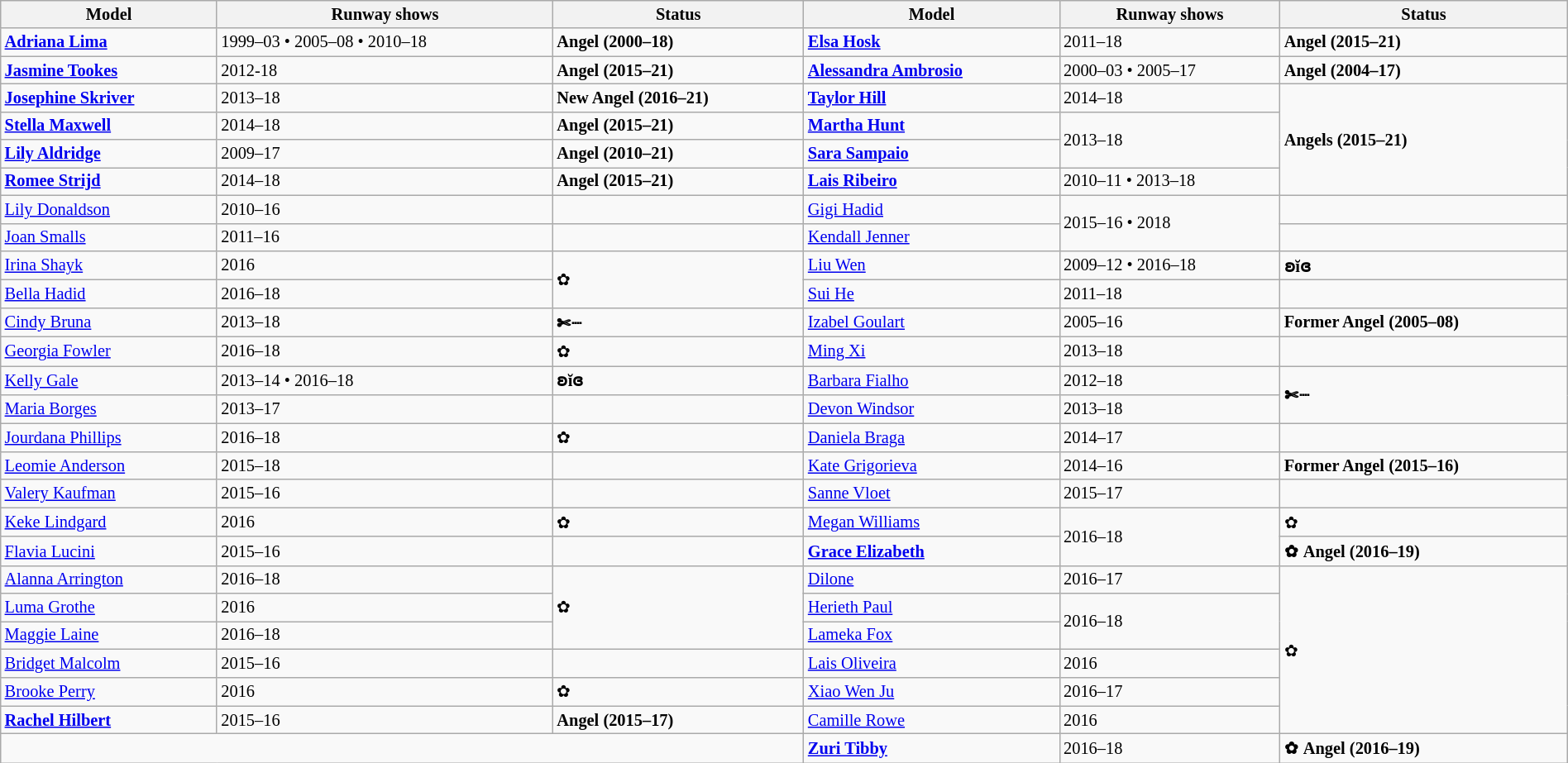<table class="sortable wikitable" style="font-size:85%; width:100%;">
<tr>
<th style="text-align:center;">Model</th>
<th style="text-align:center;">Runway shows</th>
<th style="text-align:center;">Status</th>
<th style="text-align:center;">Model</th>
<th style="text-align:center;">Runway shows</th>
<th style="text-align:center;">Status</th>
</tr>
<tr>
<td><strong> <a href='#'>Adriana Lima</a></strong></td>
<td>1999–03 • 2005–08 • 2010–18</td>
<td><strong> Angel (2000–18)</strong></td>
<td><strong> <a href='#'>Elsa Hosk</a></strong></td>
<td>2011–18</td>
<td><strong> Angel (2015–21)</strong></td>
</tr>
<tr>
<td><strong> <a href='#'>Jasmine Tookes</a></strong></td>
<td>2012-18</td>
<td><strong> Angel (2015–21)</strong></td>
<td><strong> <a href='#'>Alessandra Ambrosio</a></strong></td>
<td>2000–03 • 2005–17</td>
<td><strong> Angel (2004–17)</strong></td>
</tr>
<tr>
<td><strong> <a href='#'>Josephine Skriver</a></strong></td>
<td>2013–18</td>
<td><strong>New  Angel (2016–21)</strong></td>
<td><strong> <a href='#'>Taylor Hill</a></strong></td>
<td>2014–18</td>
<td rowspan="4"><strong> Angels (2015–21)</strong></td>
</tr>
<tr>
<td><strong> <a href='#'>Stella Maxwell</a></strong></td>
<td>2014–18</td>
<td><strong> Angel (2015–21)</strong></td>
<td><strong> <a href='#'>Martha Hunt</a></strong></td>
<td rowspan="2">2013–18</td>
</tr>
<tr>
<td><strong> <a href='#'>Lily Aldridge</a></strong></td>
<td>2009–17</td>
<td><strong> Angel (2010–21)</strong></td>
<td><strong> <a href='#'>Sara Sampaio</a></strong></td>
</tr>
<tr>
<td><strong> <a href='#'>Romee Strijd</a></strong></td>
<td>2014–18</td>
<td><strong> Angel (2015–21)</strong></td>
<td><strong> <a href='#'>Lais Ribeiro</a></strong></td>
<td>2010–11 • 2013–18</td>
</tr>
<tr>
<td> <a href='#'>Lily Donaldson</a></td>
<td>2010–16</td>
<td></td>
<td> <a href='#'>Gigi Hadid</a></td>
<td rowspan="2">2015–16 • 2018</td>
<td></td>
</tr>
<tr>
<td> <a href='#'>Joan Smalls</a></td>
<td>2011–16</td>
<td></td>
<td> <a href='#'>Kendall Jenner</a></td>
<td></td>
</tr>
<tr>
<td> <a href='#'>Irina Shayk</a></td>
<td>2016</td>
<td rowspan="2">✿</td>
<td> <a href='#'>Liu Wen</a></td>
<td>2009–12 • 2016–18</td>
<td><strong>ʚĭɞ</strong></td>
</tr>
<tr>
<td> <a href='#'>Bella Hadid</a></td>
<td>2016–18</td>
<td> <a href='#'>Sui He</a></td>
<td>2011–18</td>
<td></td>
</tr>
<tr>
<td> <a href='#'>Cindy Bruna</a></td>
<td>2013–18</td>
<td><strong>✄┈</strong></td>
<td> <a href='#'>Izabel Goulart</a></td>
<td>2005–16</td>
<td><strong>Former  Angel (2005–08)</strong></td>
</tr>
<tr>
<td><a href='#'>Georgia Fowler</a></td>
<td>2016–18</td>
<td>✿</td>
<td> <a href='#'>Ming Xi</a></td>
<td>2013–18</td>
<td></td>
</tr>
<tr>
<td> <a href='#'>Kelly Gale</a></td>
<td>2013–14 • 2016–18</td>
<td><strong>ʚĭɞ</strong></td>
<td> <a href='#'>Barbara Fialho</a></td>
<td>2012–18</td>
<td rowspan="2"><strong>✄┈</strong></td>
</tr>
<tr>
<td> <a href='#'>Maria Borges</a></td>
<td>2013–17</td>
<td></td>
<td> <a href='#'>Devon Windsor</a></td>
<td>2013–18</td>
</tr>
<tr>
<td> <a href='#'>Jourdana Phillips</a></td>
<td>2016–18</td>
<td>✿</td>
<td> <a href='#'>Daniela Braga</a></td>
<td>2014–17</td>
<td></td>
</tr>
<tr>
<td> <a href='#'>Leomie Anderson</a></td>
<td>2015–18</td>
<td></td>
<td> <a href='#'>Kate Grigorieva</a></td>
<td>2014–16</td>
<td><strong>Former  Angel (2015–16)</strong></td>
</tr>
<tr>
<td> <a href='#'>Valery Kaufman</a></td>
<td>2015–16</td>
<td></td>
<td> <a href='#'>Sanne Vloet</a></td>
<td>2015–17</td>
<td></td>
</tr>
<tr>
<td> <a href='#'>Keke Lindgard</a></td>
<td>2016</td>
<td>✿</td>
<td> <a href='#'>Megan Williams</a></td>
<td rowspan="2">2016–18</td>
<td>✿</td>
</tr>
<tr>
<td> <a href='#'>Flavia Lucini</a></td>
<td>2015–16</td>
<td></td>
<td><strong> <a href='#'>Grace Elizabeth</a></strong></td>
<td><strong>✿</strong> <strong> Angel (2016–19)</strong></td>
</tr>
<tr>
<td> <a href='#'>Alanna Arrington</a></td>
<td>2016–18</td>
<td rowspan="3">✿</td>
<td> <a href='#'>Dilone</a></td>
<td>2016–17</td>
<td rowspan="6">✿</td>
</tr>
<tr>
<td> <a href='#'>Luma Grothe</a></td>
<td>2016</td>
<td> <a href='#'>Herieth Paul</a></td>
<td rowspan="2">2016–18</td>
</tr>
<tr>
<td> <a href='#'>Maggie Laine</a></td>
<td>2016–18</td>
<td> <a href='#'>Lameka Fox</a></td>
</tr>
<tr>
<td> <a href='#'>Bridget Malcolm</a></td>
<td>2015–16</td>
<td></td>
<td> <a href='#'>Lais Oliveira</a></td>
<td>2016</td>
</tr>
<tr>
<td> <a href='#'>Brooke Perry</a></td>
<td>2016</td>
<td>✿</td>
<td> <a href='#'>Xiao Wen Ju</a></td>
<td>2016–17</td>
</tr>
<tr>
<td><strong> <a href='#'>Rachel Hilbert</a></strong></td>
<td>2015–16</td>
<td><strong> Angel (2015–17)</strong></td>
<td> <a href='#'>Camille Rowe</a></td>
<td>2016</td>
</tr>
<tr>
<td colspan="3"></td>
<td><strong> <a href='#'>Zuri Tibby</a></strong></td>
<td>2016–18</td>
<td><strong>✿</strong> <strong> Angel (2016–19)</strong></td>
</tr>
</table>
